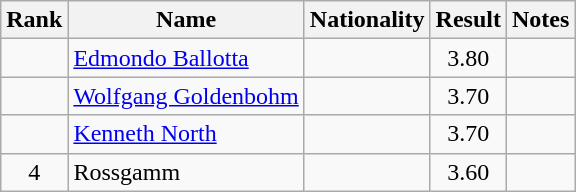<table class="wikitable sortable" style="text-align:center">
<tr>
<th>Rank</th>
<th>Name</th>
<th>Nationality</th>
<th>Result</th>
<th>Notes</th>
</tr>
<tr>
<td></td>
<td align=left><a href='#'>Edmondo Ballotta</a></td>
<td align=left></td>
<td>3.80</td>
<td></td>
</tr>
<tr>
<td></td>
<td align=left><a href='#'>Wolfgang Goldenbohm</a></td>
<td align=left></td>
<td>3.70</td>
<td></td>
</tr>
<tr>
<td></td>
<td align=left><a href='#'>Kenneth North</a></td>
<td align=left></td>
<td>3.70</td>
<td></td>
</tr>
<tr>
<td>4</td>
<td align=left>Rossgamm</td>
<td align=left></td>
<td>3.60</td>
<td></td>
</tr>
</table>
